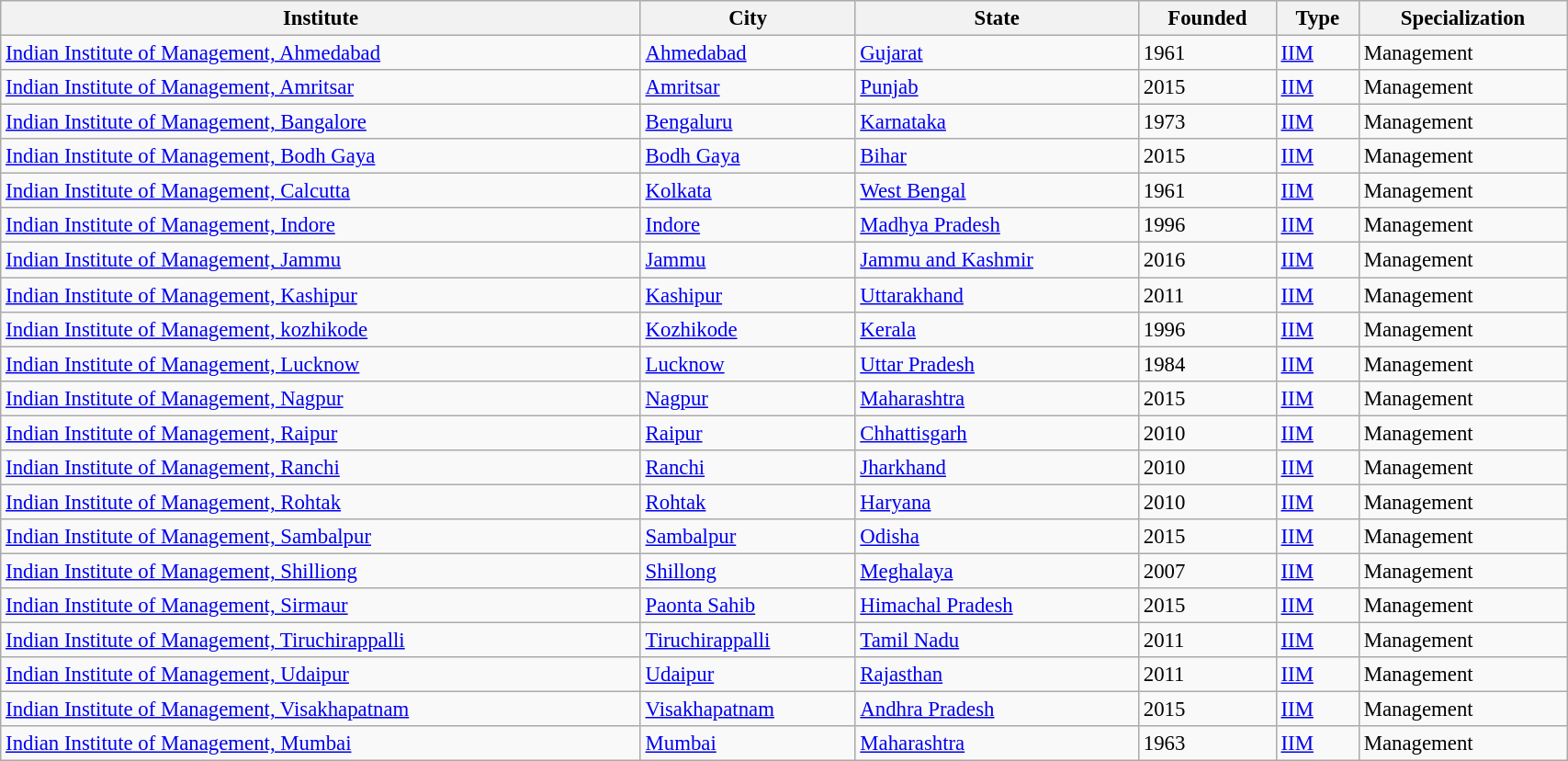<table class="wikitable sortable" style="width:90%; font-size:95%">
<tr align=center>
<th>Institute</th>
<th>City</th>
<th>State</th>
<th>Founded</th>
<th>Type</th>
<th>Specialization</th>
</tr>
<tr>
<td><a href='#'>Indian Institute of Management, Ahmedabad</a></td>
<td><a href='#'>Ahmedabad</a></td>
<td><a href='#'>Gujarat</a></td>
<td>1961</td>
<td><a href='#'>IIM</a></td>
<td>Management</td>
</tr>
<tr>
<td><a href='#'>Indian Institute of Management, Amritsar</a></td>
<td><a href='#'>Amritsar</a></td>
<td><a href='#'>Punjab</a></td>
<td>2015</td>
<td><a href='#'>IIM</a></td>
<td>Management</td>
</tr>
<tr>
<td><a href='#'>Indian Institute of Management, Bangalore</a></td>
<td><a href='#'>Bengaluru</a></td>
<td><a href='#'>Karnataka</a></td>
<td>1973</td>
<td><a href='#'>IIM</a></td>
<td>Management</td>
</tr>
<tr>
<td><a href='#'>Indian Institute of Management, Bodh Gaya</a></td>
<td><a href='#'>Bodh Gaya</a></td>
<td><a href='#'>Bihar</a></td>
<td>2015</td>
<td><a href='#'>IIM</a></td>
<td>Management</td>
</tr>
<tr>
<td><a href='#'>Indian Institute of Management, Calcutta</a></td>
<td><a href='#'>Kolkata</a></td>
<td><a href='#'>West Bengal</a></td>
<td>1961</td>
<td><a href='#'>IIM</a></td>
<td>Management</td>
</tr>
<tr>
<td><a href='#'>Indian Institute of Management, Indore</a></td>
<td><a href='#'>Indore</a></td>
<td><a href='#'>Madhya Pradesh</a></td>
<td>1996</td>
<td><a href='#'>IIM</a></td>
<td>Management</td>
</tr>
<tr>
<td><a href='#'>Indian Institute of Management, Jammu</a></td>
<td><a href='#'>Jammu</a></td>
<td><a href='#'>Jammu and Kashmir</a></td>
<td>2016</td>
<td><a href='#'>IIM</a></td>
<td>Management</td>
</tr>
<tr>
<td><a href='#'>Indian Institute of Management, Kashipur</a></td>
<td><a href='#'>Kashipur</a></td>
<td><a href='#'>Uttarakhand</a></td>
<td>2011</td>
<td><a href='#'>IIM</a></td>
<td>Management</td>
</tr>
<tr>
<td><a href='#'>Indian Institute of Management, kozhikode</a></td>
<td><a href='#'>Kozhikode</a></td>
<td><a href='#'>Kerala</a></td>
<td>1996</td>
<td><a href='#'>IIM</a></td>
<td>Management</td>
</tr>
<tr>
<td><a href='#'>Indian Institute of Management, Lucknow</a></td>
<td><a href='#'>Lucknow</a></td>
<td><a href='#'>Uttar Pradesh</a></td>
<td>1984</td>
<td><a href='#'>IIM</a></td>
<td>Management</td>
</tr>
<tr>
<td><a href='#'>Indian Institute of Management, Nagpur</a></td>
<td><a href='#'>Nagpur</a></td>
<td><a href='#'>Maharashtra</a></td>
<td>2015</td>
<td><a href='#'>IIM</a></td>
<td>Management</td>
</tr>
<tr>
<td><a href='#'>Indian Institute of Management, Raipur</a></td>
<td><a href='#'>Raipur</a></td>
<td><a href='#'>Chhattisgarh</a></td>
<td>2010</td>
<td><a href='#'>IIM</a></td>
<td>Management</td>
</tr>
<tr>
<td><a href='#'>Indian Institute of Management, Ranchi</a></td>
<td><a href='#'>Ranchi</a></td>
<td><a href='#'>Jharkhand</a></td>
<td>2010</td>
<td><a href='#'>IIM</a></td>
<td>Management</td>
</tr>
<tr>
<td><a href='#'>Indian Institute of Management, Rohtak</a></td>
<td><a href='#'>Rohtak</a></td>
<td><a href='#'>Haryana</a></td>
<td>2010</td>
<td><a href='#'>IIM</a></td>
<td>Management</td>
</tr>
<tr>
<td><a href='#'>Indian Institute of Management, Sambalpur</a></td>
<td><a href='#'>Sambalpur</a></td>
<td><a href='#'>Odisha</a></td>
<td>2015</td>
<td><a href='#'>IIM</a></td>
<td>Management</td>
</tr>
<tr>
<td><a href='#'>Indian Institute of Management, Shilliong</a></td>
<td><a href='#'>Shillong</a></td>
<td><a href='#'>Meghalaya</a></td>
<td>2007</td>
<td><a href='#'>IIM</a></td>
<td>Management</td>
</tr>
<tr>
<td><a href='#'>Indian Institute of Management, Sirmaur</a></td>
<td><a href='#'>Paonta Sahib</a></td>
<td><a href='#'>Himachal Pradesh</a></td>
<td>2015</td>
<td><a href='#'>IIM</a></td>
<td>Management</td>
</tr>
<tr>
<td><a href='#'>Indian Institute of Management, Tiruchirappalli</a></td>
<td><a href='#'>Tiruchirappalli</a></td>
<td><a href='#'>Tamil Nadu</a></td>
<td>2011</td>
<td><a href='#'>IIM</a></td>
<td>Management</td>
</tr>
<tr>
<td><a href='#'>Indian Institute of Management, Udaipur</a></td>
<td><a href='#'>Udaipur</a></td>
<td><a href='#'>Rajasthan</a></td>
<td>2011</td>
<td><a href='#'>IIM</a></td>
<td>Management</td>
</tr>
<tr>
<td><a href='#'>Indian Institute of Management, Visakhapatnam</a></td>
<td><a href='#'>Visakhapatnam</a></td>
<td><a href='#'>Andhra Pradesh</a></td>
<td>2015</td>
<td><a href='#'>IIM</a></td>
<td>Management</td>
</tr>
<tr>
<td><a href='#'>Indian Institute of Management, Mumbai</a></td>
<td><a href='#'>Mumbai</a></td>
<td><a href='#'>Maharashtra</a></td>
<td>1963</td>
<td><a href='#'>IIM</a></td>
<td>Management</td>
</tr>
</table>
